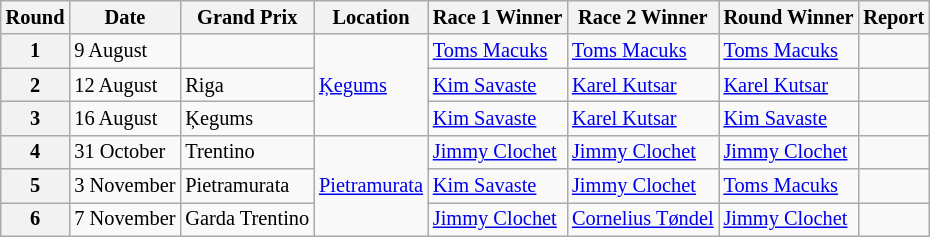<table class="wikitable" style="font-size: 85%;">
<tr>
<th scope="col">Round</th>
<th scope="col">Date</th>
<th scope="col">Grand Prix</th>
<th scope="col">Location</th>
<th scope="col">Race 1 Winner</th>
<th scope="col">Race 2 Winner</th>
<th scope="col">Round Winner</th>
<th scope="col">Report</th>
</tr>
<tr>
<th scope="row">1</th>
<td>9 August</td>
<td></td>
<td rowspan=3><a href='#'>Ķegums</a></td>
<td> <a href='#'>Toms Macuks</a></td>
<td> <a href='#'>Toms Macuks</a></td>
<td> <a href='#'>Toms Macuks</a></td>
<td></td>
</tr>
<tr>
<th scope="row">2</th>
<td>12 August</td>
<td> Riga</td>
<td> <a href='#'>Kim Savaste</a></td>
<td> <a href='#'>Karel Kutsar</a></td>
<td> <a href='#'>Karel Kutsar</a></td>
<td></td>
</tr>
<tr>
<th scope="row">3</th>
<td>16 August</td>
<td> Ķegums</td>
<td> <a href='#'>Kim Savaste</a></td>
<td> <a href='#'>Karel Kutsar</a></td>
<td> <a href='#'>Kim Savaste</a></td>
<td></td>
</tr>
<tr>
<th scope="row">4</th>
<td>31 October</td>
<td> Trentino</td>
<td rowspan=3><a href='#'>Pietramurata</a></td>
<td> <a href='#'>Jimmy Clochet</a></td>
<td> <a href='#'>Jimmy Clochet</a></td>
<td> <a href='#'>Jimmy Clochet</a></td>
<td></td>
</tr>
<tr>
<th scope="row">5</th>
<td>3 November</td>
<td> Pietramurata</td>
<td> <a href='#'>Kim Savaste</a></td>
<td> <a href='#'>Jimmy Clochet</a></td>
<td> <a href='#'>Toms Macuks</a></td>
<td></td>
</tr>
<tr>
<th scope="row">6</th>
<td>7 November</td>
<td> Garda Trentino</td>
<td> <a href='#'>Jimmy Clochet</a></td>
<td> <a href='#'>Cornelius Tøndel</a></td>
<td> <a href='#'>Jimmy Clochet</a></td>
</tr>
</table>
